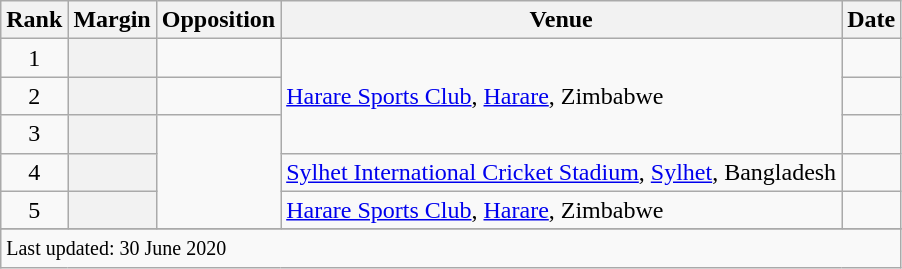<table class="wikitable plainrowheaders sortable">
<tr>
<th scope=col>Rank</th>
<th scope=col>Margin</th>
<th scope=col>Opposition</th>
<th scope=col>Venue</th>
<th scope=col>Date</th>
</tr>
<tr>
<td align=center>1</td>
<th scope=row style=text-align:center;></th>
<td></td>
<td rowspan=3><a href='#'>Harare Sports Club</a>, <a href='#'>Harare</a>, Zimbabwe</td>
<td></td>
</tr>
<tr>
<td align=center>2</td>
<th scope=row style=text-align:center;></th>
<td></td>
<td></td>
</tr>
<tr>
<td align=center>3</td>
<th scope=row style=text-align:center;></th>
<td rowspan=3></td>
<td></td>
</tr>
<tr>
<td align=center>4</td>
<th scope=row style=text-align:center;></th>
<td><a href='#'>Sylhet International Cricket Stadium</a>, <a href='#'>Sylhet</a>, Bangladesh</td>
<td></td>
</tr>
<tr>
<td align=center>5</td>
<th scope=row style=text-align:center;></th>
<td><a href='#'>Harare Sports Club</a>, <a href='#'>Harare</a>, Zimbabwe</td>
<td></td>
</tr>
<tr>
</tr>
<tr class=sortbottom>
<td colspan=5><small>Last updated: 30 June 2020</small></td>
</tr>
</table>
